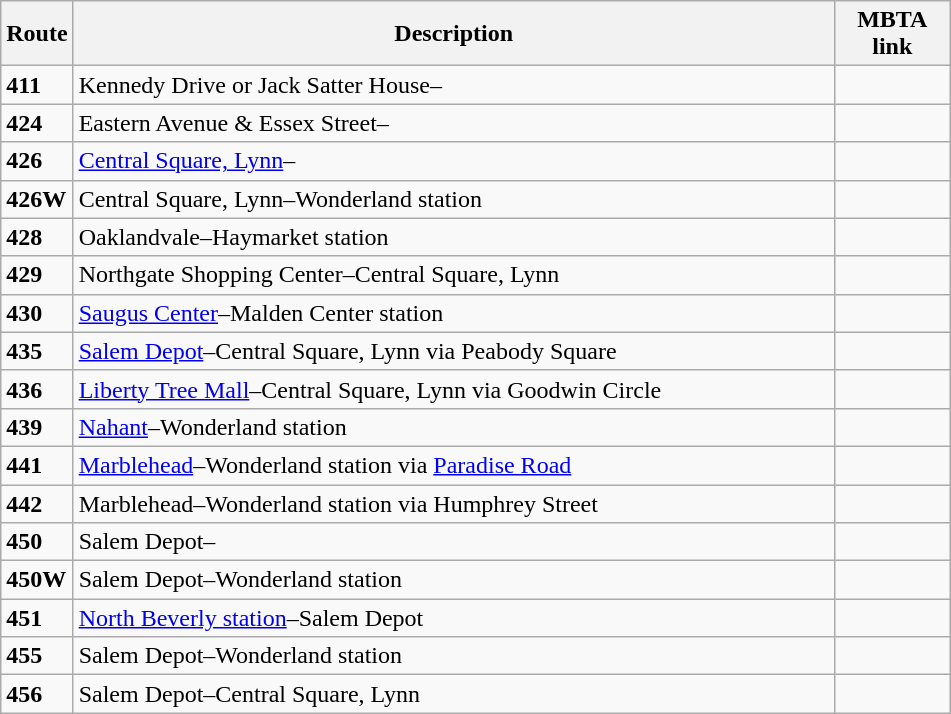<table class="wikitable">
<tr>
<th scope="col" width="35">Route</th>
<th scope="col" width="500">Description</th>
<th scope="col" width="70">MBTA link</th>
</tr>
<tr>
<td><strong>411</strong></td>
<td>Kennedy Drive or Jack Satter House–</td>
<td></td>
</tr>
<tr>
<td><strong>424</strong></td>
<td>Eastern Avenue & Essex Street–</td>
<td></td>
</tr>
<tr>
<td><strong>426</strong></td>
<td><a href='#'>Central Square, Lynn</a>–</td>
<td></td>
</tr>
<tr>
<td><strong>426W</strong></td>
<td>Central Square, Lynn–Wonderland station</td>
<td></td>
</tr>
<tr>
<td><strong>428</strong></td>
<td>Oaklandvale–Haymarket station</td>
<td></td>
</tr>
<tr>
<td><strong>429</strong></td>
<td>Northgate Shopping Center–Central Square, Lynn</td>
<td></td>
</tr>
<tr>
<td><strong>430</strong></td>
<td><a href='#'>Saugus Center</a>–Malden Center station</td>
<td></td>
</tr>
<tr>
<td><strong>435</strong></td>
<td><a href='#'>Salem Depot</a>–Central Square, Lynn via Peabody Square</td>
<td></td>
</tr>
<tr>
<td><strong>436</strong></td>
<td><a href='#'>Liberty Tree Mall</a>–Central Square, Lynn via Goodwin Circle</td>
<td></td>
</tr>
<tr>
<td><strong>439</strong></td>
<td><a href='#'>Nahant</a>–Wonderland station</td>
<td></td>
</tr>
<tr>
<td><strong>441</strong></td>
<td><a href='#'>Marblehead</a>–Wonderland station via <a href='#'>Paradise Road</a></td>
<td></td>
</tr>
<tr>
<td><strong>442</strong></td>
<td>Marblehead–Wonderland station via Humphrey Street</td>
<td></td>
</tr>
<tr>
<td><strong>450</strong></td>
<td>Salem Depot–</td>
<td></td>
</tr>
<tr>
<td><strong>450W</strong></td>
<td>Salem Depot–Wonderland station</td>
<td></td>
</tr>
<tr>
<td><strong>451</strong></td>
<td><a href='#'>North Beverly station</a>–Salem Depot</td>
<td></td>
</tr>
<tr>
<td><strong>455</strong></td>
<td>Salem Depot–Wonderland station</td>
<td></td>
</tr>
<tr>
<td><strong>456</strong></td>
<td>Salem Depot–Central Square, Lynn</td>
<td></td>
</tr>
</table>
